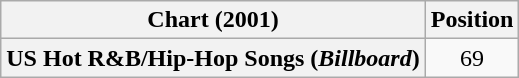<table class="wikitable plainrowheaders" style="text-align:center">
<tr>
<th scope="col">Chart (2001)</th>
<th scope="col">Position</th>
</tr>
<tr>
<th scope="row">US Hot R&B/Hip-Hop Songs (<em>Billboard</em>)</th>
<td>69</td>
</tr>
</table>
